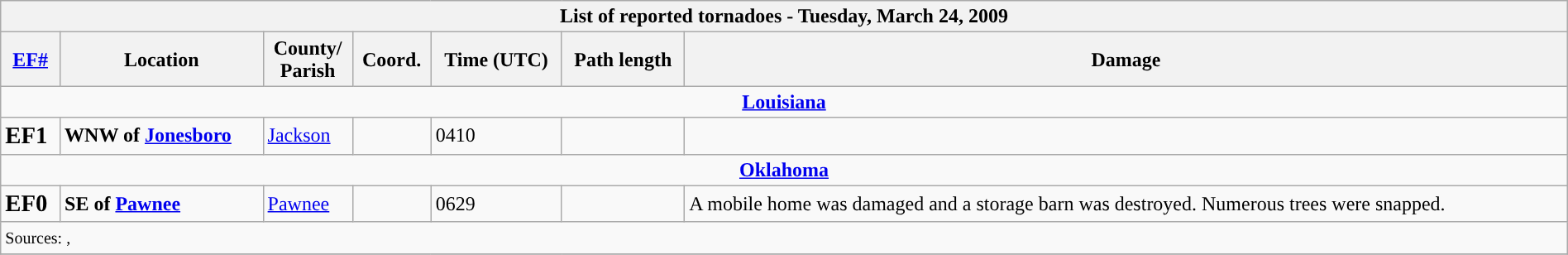<table class="wikitable collapsible" width="100%">
<tr>
<th colspan="7">List of reported tornadoes - Tuesday, March 24, 2009</th>
</tr>
<tr>
<th><a href='#'>EF#</a></th>
<th>Location</th>
<th>County/<br>Parish</th>
<th>Coord.</th>
<th>Time (UTC)</th>
<th>Path length</th>
<th>Damage</th>
</tr>
<tr>
<td colspan="7" align=center><strong><a href='#'>Louisiana</a></strong></td>
</tr>
<tr>
<td><big><strong>EF1</strong></big></td>
<td><strong>WNW of <a href='#'>Jonesboro</a></strong></td>
<td><a href='#'>Jackson</a></td>
<td></td>
<td>0410</td>
<td></td>
<td></td>
</tr>
<tr>
<td colspan="7" align=center><strong><a href='#'>Oklahoma</a></strong></td>
</tr>
<tr>
<td><big><strong>EF0</strong></big></td>
<td><strong>SE of <a href='#'>Pawnee</a></strong></td>
<td><a href='#'>Pawnee</a></td>
<td></td>
<td>0629</td>
<td></td>
<td>A mobile home was damaged and a storage barn was destroyed. Numerous trees were snapped.</td>
</tr>
<tr>
<td colspan="7"><small>Sources: , </small></td>
</tr>
<tr>
</tr>
</table>
